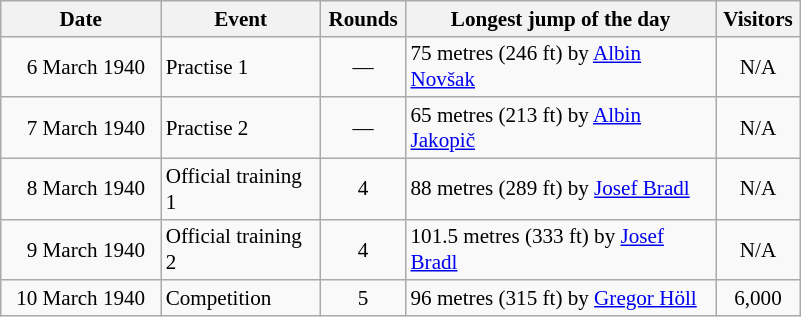<table class=wikitable style="text-align:center; font-size:88%;">
<tr>
<th width=100px>Date</th>
<th width=100px>Event</th>
<th width=50px>Rounds</th>
<th width=200px>Longest jump of the day</th>
<th width=50px>Visitors</th>
</tr>
<tr>
<td align=right>6 March 1940  </td>
<td align=left>Practise 1</td>
<td align=center>—</td>
<td align=left>75 metres (246 ft) by <a href='#'>Albin Novšak</a></td>
<td align=center>N/A</td>
</tr>
<tr>
<td align=right>7 March 1940  </td>
<td align=left>Practise 2</td>
<td align=center>—</td>
<td align=left>65 metres (213 ft) by <a href='#'>Albin Jakopič</a></td>
<td align=center>N/A</td>
</tr>
<tr>
<td align=right>8 March 1940  </td>
<td align=left>Official training 1</td>
<td align=center>4</td>
<td align=left>88 metres (289 ft) by <a href='#'>Josef Bradl</a></td>
<td align=center>N/A</td>
</tr>
<tr>
<td align=right>9 March 1940  </td>
<td align=left>Official training 2</td>
<td align=center>4</td>
<td align=left>101.5 metres (333 ft) by <a href='#'>Josef Bradl</a></td>
<td align=center>N/A</td>
</tr>
<tr>
<td align=right>10 March 1940  </td>
<td align=left>Competition</td>
<td align=center>5</td>
<td align=left>96 metres (315 ft) by <a href='#'>Gregor Höll</a></td>
<td align=center>6,000</td>
</tr>
</table>
